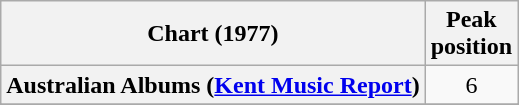<table class="wikitable sortable plainrowheaders" style="text-align:center">
<tr>
<th scope="col">Chart (1977)</th>
<th scope="col">Peak<br>position</th>
</tr>
<tr>
<th scope="row">Australian Albums (<a href='#'>Kent Music Report</a>)</th>
<td>6</td>
</tr>
<tr>
</tr>
<tr>
</tr>
<tr>
</tr>
<tr>
</tr>
<tr>
</tr>
<tr>
</tr>
<tr>
</tr>
<tr>
</tr>
</table>
